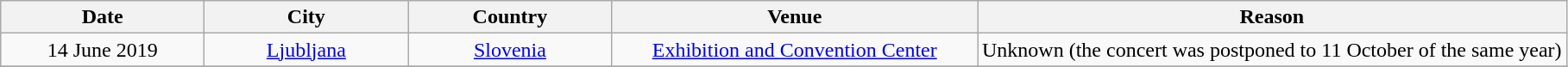<table class="wikitable" style="text-align:center;">
<tr>
<th width="150">Date</th>
<th width="150">City</th>
<th width="150">Country</th>
<th width="275">Venue</th>
<th>Reason</th>
</tr>
<tr>
<td>14 June 2019</td>
<td><a href='#'>Ljubljana</a></td>
<td><a href='#'>Slovenia</a></td>
<td><a href='#'>Exhibition and Convention Center</a></td>
<td>Unknown (the concert was postponed to 11 October of the same year)</td>
</tr>
<tr>
</tr>
</table>
